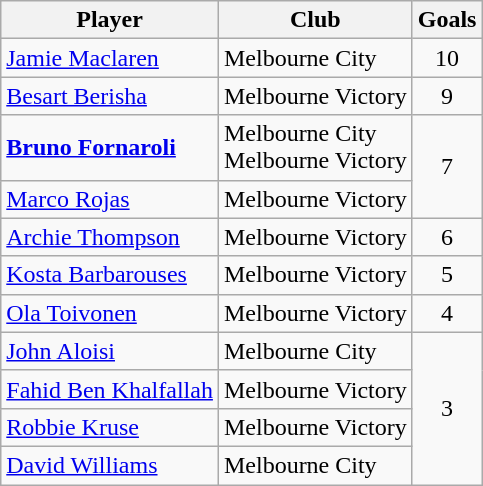<table class="wikitable">
<tr>
<th>Player</th>
<th>Club</th>
<th>Goals</th>
</tr>
<tr>
<td> <a href='#'>Jamie Maclaren</a></td>
<td>Melbourne City</td>
<td align="center">10</td>
</tr>
<tr>
<td> <a href='#'>Besart Berisha</a></td>
<td>Melbourne Victory</td>
<td align="center">9</td>
</tr>
<tr>
<td> <strong><a href='#'>Bruno Fornaroli</a></strong></td>
<td>Melbourne City<br>Melbourne Victory</td>
<td rowspan="2" align="center">7</td>
</tr>
<tr>
<td> <a href='#'>Marco Rojas</a></td>
<td>Melbourne Victory</td>
</tr>
<tr>
<td> <a href='#'>Archie Thompson</a></td>
<td>Melbourne Victory</td>
<td rowspan="1" align="center">6</td>
</tr>
<tr>
<td> <a href='#'>Kosta Barbarouses</a></td>
<td>Melbourne Victory</td>
<td rowspan="1" align="center">5</td>
</tr>
<tr>
<td> <a href='#'>Ola Toivonen</a></td>
<td>Melbourne Victory</td>
<td rowspan="1" align="center">4</td>
</tr>
<tr>
<td> <a href='#'>John Aloisi</a></td>
<td>Melbourne City</td>
<td rowspan=4 align=center>3</td>
</tr>
<tr>
<td> <a href='#'>Fahid Ben Khalfallah</a></td>
<td>Melbourne Victory</td>
</tr>
<tr>
<td> <a href='#'>Robbie Kruse</a></td>
<td>Melbourne Victory</td>
</tr>
<tr>
<td> <a href='#'>David Williams</a></td>
<td>Melbourne City</td>
</tr>
</table>
